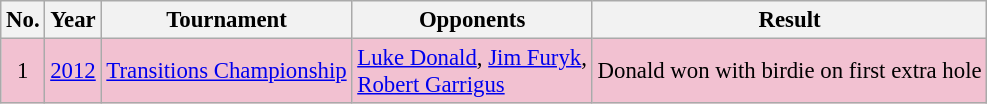<table class="wikitable" style="font-size:95%;">
<tr>
<th>No.</th>
<th>Year</th>
<th>Tournament</th>
<th>Opponents</th>
<th>Result</th>
</tr>
<tr style="background:#F2C1D1;">
<td align=center>1</td>
<td><a href='#'>2012</a></td>
<td><a href='#'>Transitions Championship</a></td>
<td> <a href='#'>Luke Donald</a>,  <a href='#'>Jim Furyk</a>,<br> <a href='#'>Robert Garrigus</a></td>
<td>Donald won with birdie on first extra hole</td>
</tr>
</table>
